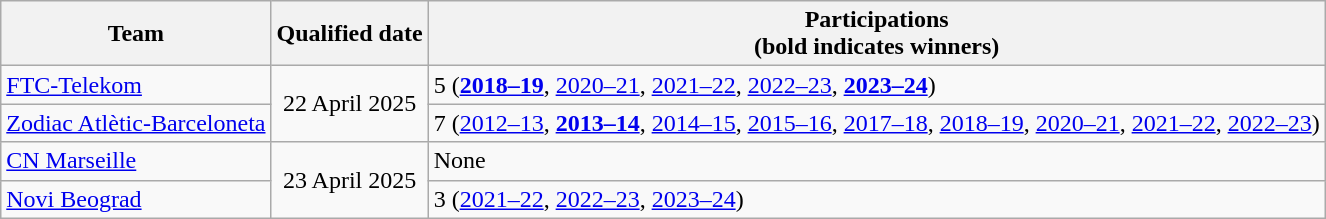<table class="wikitable">
<tr>
<th>Team</th>
<th>Qualified date</th>
<th>Participations<br>(bold indicates winners)</th>
</tr>
<tr>
<td> <a href='#'>FTC-Telekom</a></td>
<td align=center rowspan=2>22 April 2025</td>
<td>5 (<strong><a href='#'>2018–19</a></strong>, <a href='#'>2020–21</a>, <a href='#'>2021–22</a>, <a href='#'>2022–23</a>, <strong><a href='#'>2023–24</a></strong>)</td>
</tr>
<tr>
<td> <a href='#'>Zodiac Atlètic-Barceloneta</a></td>
<td>7 (<a href='#'>2012–13</a>, <strong><a href='#'>2013–14</a></strong>, <a href='#'>2014–15</a>, <a href='#'>2015–16</a>, <a href='#'>2017–18</a>, <a href='#'>2018–19</a>, <a href='#'>2020–21</a>, <a href='#'>2021–22</a>, <a href='#'>2022–23</a>)</td>
</tr>
<tr>
<td> <a href='#'>CN Marseille</a></td>
<td align=center rowspan=2>23 April 2025</td>
<td>None</td>
</tr>
<tr>
<td> <a href='#'>Novi Beograd</a></td>
<td>3 (<a href='#'>2021–22</a>, <a href='#'>2022–23</a>, <a href='#'>2023–24</a>)</td>
</tr>
</table>
